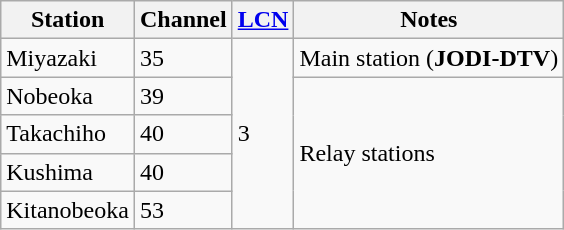<table class="wikitable">
<tr>
<th>Station</th>
<th>Channel</th>
<th><a href='#'>LCN</a></th>
<th>Notes</th>
</tr>
<tr>
<td>Miyazaki</td>
<td>35</td>
<td rowspan="5">3</td>
<td>Main station (<strong>JODI-DTV</strong>)</td>
</tr>
<tr>
<td>Nobeoka</td>
<td>39</td>
<td rowspan="4">Relay stations</td>
</tr>
<tr>
<td>Takachiho</td>
<td>40</td>
</tr>
<tr>
<td>Kushima</td>
<td>40</td>
</tr>
<tr>
<td>Kitanobeoka</td>
<td>53</td>
</tr>
</table>
